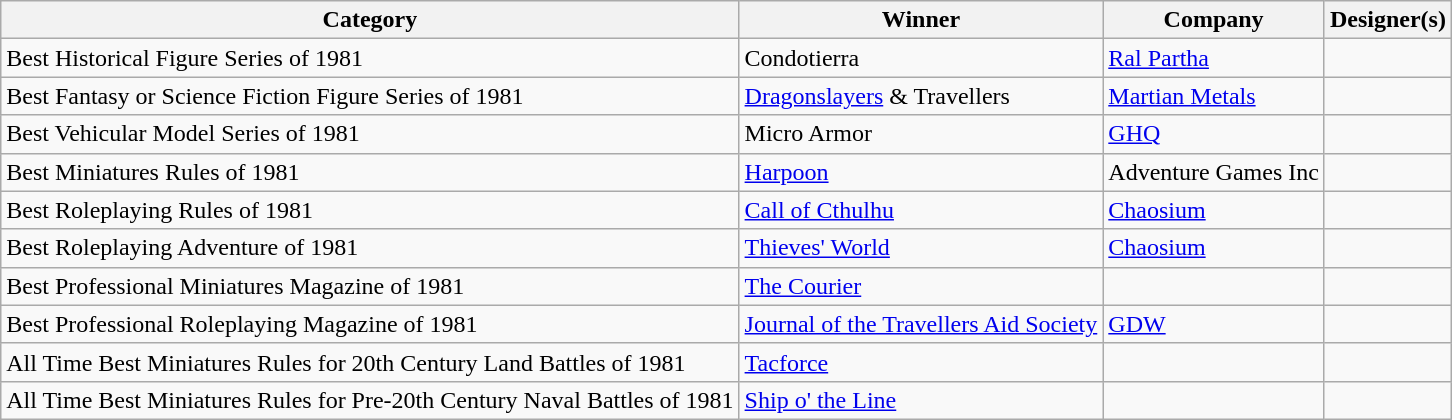<table class="wikitable">
<tr>
<th>Category</th>
<th>Winner</th>
<th>Company</th>
<th>Designer(s)</th>
</tr>
<tr>
<td>Best Historical Figure Series of 1981</td>
<td>Condotierra</td>
<td><a href='#'>Ral Partha</a></td>
<td></td>
</tr>
<tr>
<td>Best Fantasy or Science Fiction Figure Series of 1981</td>
<td><a href='#'>Dragonslayers</a> & Travellers</td>
<td><a href='#'>Martian Metals</a></td>
<td></td>
</tr>
<tr>
<td>Best Vehicular Model Series of 1981</td>
<td>Micro Armor</td>
<td><a href='#'>GHQ</a></td>
<td></td>
</tr>
<tr>
<td>Best Miniatures Rules of 1981</td>
<td><a href='#'>Harpoon</a></td>
<td>Adventure Games Inc</td>
<td></td>
</tr>
<tr>
<td>Best Roleplaying Rules of 1981</td>
<td><a href='#'>Call of Cthulhu</a></td>
<td><a href='#'>Chaosium</a></td>
<td></td>
</tr>
<tr>
<td>Best Roleplaying Adventure of 1981</td>
<td><a href='#'>Thieves' World</a></td>
<td><a href='#'>Chaosium</a></td>
<td></td>
</tr>
<tr>
<td>Best Professional Miniatures Magazine of 1981</td>
<td><a href='#'>The Courier</a></td>
<td></td>
<td></td>
</tr>
<tr>
<td>Best Professional Roleplaying Magazine of 1981</td>
<td><a href='#'>Journal of the Travellers Aid Society</a></td>
<td><a href='#'>GDW</a></td>
<td></td>
</tr>
<tr>
<td>All Time Best Miniatures Rules for 20th Century Land Battles of 1981</td>
<td><a href='#'>Tacforce</a></td>
<td></td>
<td></td>
</tr>
<tr>
<td>All Time Best Miniatures Rules for Pre-20th Century Naval Battles of 1981</td>
<td><a href='#'>Ship o' the Line</a></td>
<td></td>
<td></td>
</tr>
</table>
